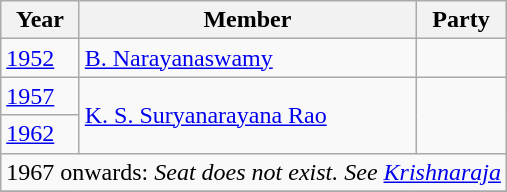<table class="wikitable">
<tr>
<th>Year</th>
<th>Member</th>
<th colspan="2">Party</th>
</tr>
<tr>
<td><a href='#'>1952</a></td>
<td><a href='#'>B. Narayanaswamy</a></td>
<td></td>
</tr>
<tr>
<td><a href='#'>1957</a></td>
<td rowspan="2"><a href='#'>K. S. Suryanarayana Rao</a></td>
</tr>
<tr>
<td><a href='#'>1962</a></td>
</tr>
<tr>
<td colspan=4 align=center>1967 onwards: <em>Seat does not exist. See <a href='#'>Krishnaraja</a></em></td>
</tr>
<tr>
</tr>
</table>
